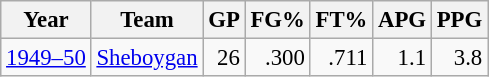<table class="wikitable sortable" style="font-size:95%; text-align:right;">
<tr>
<th>Year</th>
<th>Team</th>
<th>GP</th>
<th>FG%</th>
<th>FT%</th>
<th>APG</th>
<th>PPG</th>
</tr>
<tr>
<td style="text-align:left;"><a href='#'>1949–50</a></td>
<td style="text-align:left;"><a href='#'>Sheboygan</a></td>
<td>26</td>
<td>.300</td>
<td>.711</td>
<td>1.1</td>
<td>3.8</td>
</tr>
</table>
